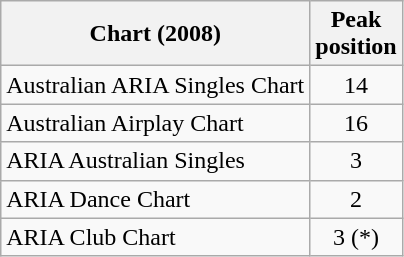<table class="wikitable sortable">
<tr>
<th align="left">Chart (2008)</th>
<th align="center">Peak<br>position</th>
</tr>
<tr>
<td align="left">Australian ARIA Singles Chart</td>
<td align="center">14</td>
</tr>
<tr>
<td align="left">Australian Airplay Chart</td>
<td align="center">16</td>
</tr>
<tr>
<td align="left">ARIA Australian Singles</td>
<td align="center">3</td>
</tr>
<tr>
<td align="left">ARIA Dance Chart</td>
<td align="center">2</td>
</tr>
<tr>
<td align="left">ARIA Club Chart</td>
<td align="center">3 (*)</td>
</tr>
</table>
